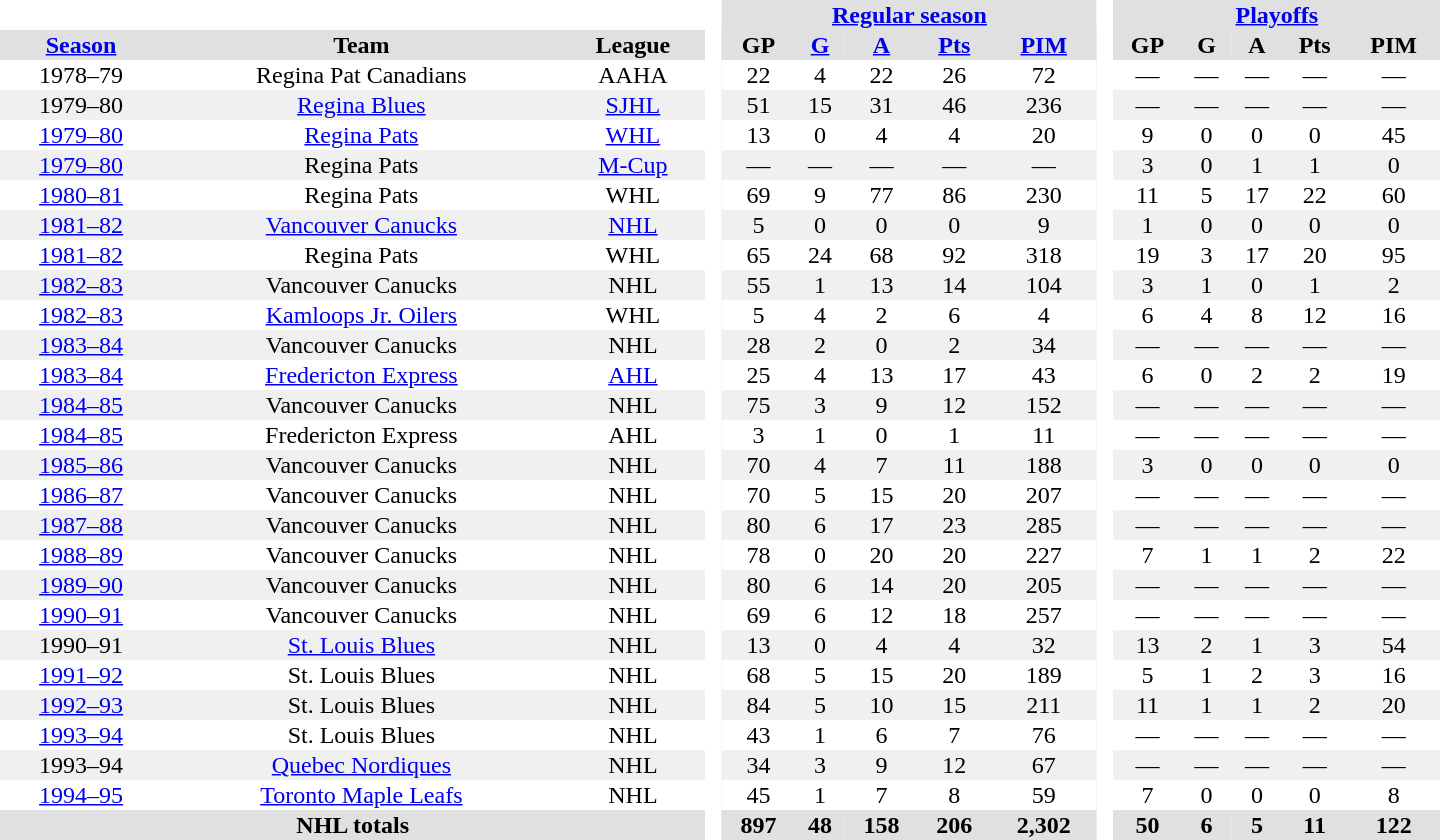<table border="0" cellpadding="1" cellspacing="0" style="text-align:center; width:60em">
<tr bgcolor="#e0e0e0">
<th colspan="3" bgcolor="#ffffff"> </th>
<th rowspan="99" bgcolor="#ffffff"> </th>
<th colspan="5"><a href='#'>Regular season</a></th>
<th rowspan="99" bgcolor="#ffffff"> </th>
<th colspan="5"><a href='#'>Playoffs</a></th>
</tr>
<tr bgcolor="#e0e0e0">
<th><a href='#'>Season</a></th>
<th>Team</th>
<th>League</th>
<th>GP</th>
<th><a href='#'>G</a></th>
<th><a href='#'>A</a></th>
<th><a href='#'>Pts</a></th>
<th><a href='#'>PIM</a></th>
<th>GP</th>
<th>G</th>
<th>A</th>
<th>Pts</th>
<th>PIM</th>
</tr>
<tr>
<td>1978–79</td>
<td>Regina Pat Canadians</td>
<td>AAHA</td>
<td>22</td>
<td>4</td>
<td>22</td>
<td>26</td>
<td>72</td>
<td>—</td>
<td>—</td>
<td>—</td>
<td>—</td>
<td>—</td>
</tr>
<tr bgcolor="#f0f0f0">
<td>1979–80</td>
<td><a href='#'>Regina Blues</a></td>
<td><a href='#'>SJHL</a></td>
<td>51</td>
<td>15</td>
<td>31</td>
<td>46</td>
<td>236</td>
<td>—</td>
<td>—</td>
<td>—</td>
<td>—</td>
<td>—</td>
</tr>
<tr>
<td><a href='#'>1979–80</a></td>
<td><a href='#'>Regina Pats</a></td>
<td><a href='#'>WHL</a></td>
<td>13</td>
<td>0</td>
<td>4</td>
<td>4</td>
<td>20</td>
<td>9</td>
<td>0</td>
<td>0</td>
<td>0</td>
<td>45</td>
</tr>
<tr bgcolor="#f0f0f0">
<td><a href='#'>1979–80</a></td>
<td>Regina Pats</td>
<td><a href='#'>M-Cup</a></td>
<td>—</td>
<td>—</td>
<td>—</td>
<td>—</td>
<td>—</td>
<td>3</td>
<td>0</td>
<td>1</td>
<td>1</td>
<td>0</td>
</tr>
<tr>
<td><a href='#'>1980–81</a></td>
<td>Regina Pats</td>
<td>WHL</td>
<td>69</td>
<td>9</td>
<td>77</td>
<td>86</td>
<td>230</td>
<td>11</td>
<td>5</td>
<td>17</td>
<td>22</td>
<td>60</td>
</tr>
<tr bgcolor="#f0f0f0">
<td><a href='#'>1981–82</a></td>
<td><a href='#'>Vancouver Canucks</a></td>
<td><a href='#'>NHL</a></td>
<td>5</td>
<td>0</td>
<td>0</td>
<td>0</td>
<td>9</td>
<td>1</td>
<td>0</td>
<td>0</td>
<td>0</td>
<td>0</td>
</tr>
<tr>
<td><a href='#'>1981–82</a></td>
<td>Regina Pats</td>
<td>WHL</td>
<td>65</td>
<td>24</td>
<td>68</td>
<td>92</td>
<td>318</td>
<td>19</td>
<td>3</td>
<td>17</td>
<td>20</td>
<td>95</td>
</tr>
<tr bgcolor="#f0f0f0">
<td><a href='#'>1982–83</a></td>
<td>Vancouver Canucks</td>
<td>NHL</td>
<td>55</td>
<td>1</td>
<td>13</td>
<td>14</td>
<td>104</td>
<td>3</td>
<td>1</td>
<td>0</td>
<td>1</td>
<td>2</td>
</tr>
<tr>
<td><a href='#'>1982–83</a></td>
<td><a href='#'>Kamloops Jr. Oilers</a></td>
<td>WHL</td>
<td>5</td>
<td>4</td>
<td>2</td>
<td>6</td>
<td>4</td>
<td>6</td>
<td>4</td>
<td>8</td>
<td>12</td>
<td>16</td>
</tr>
<tr bgcolor="#f0f0f0">
<td><a href='#'>1983–84</a></td>
<td>Vancouver Canucks</td>
<td>NHL</td>
<td>28</td>
<td>2</td>
<td>0</td>
<td>2</td>
<td>34</td>
<td>—</td>
<td>—</td>
<td>—</td>
<td>—</td>
<td>—</td>
</tr>
<tr>
<td><a href='#'>1983–84</a></td>
<td><a href='#'>Fredericton Express</a></td>
<td><a href='#'>AHL</a></td>
<td>25</td>
<td>4</td>
<td>13</td>
<td>17</td>
<td>43</td>
<td>6</td>
<td>0</td>
<td>2</td>
<td>2</td>
<td>19</td>
</tr>
<tr bgcolor="#f0f0f0">
<td><a href='#'>1984–85</a></td>
<td>Vancouver Canucks</td>
<td>NHL</td>
<td>75</td>
<td>3</td>
<td>9</td>
<td>12</td>
<td>152</td>
<td>—</td>
<td>—</td>
<td>—</td>
<td>—</td>
<td>—</td>
</tr>
<tr>
<td><a href='#'>1984–85</a></td>
<td>Fredericton Express</td>
<td>AHL</td>
<td>3</td>
<td>1</td>
<td>0</td>
<td>1</td>
<td>11</td>
<td>—</td>
<td>—</td>
<td>—</td>
<td>—</td>
<td>—</td>
</tr>
<tr bgcolor="#f0f0f0">
<td><a href='#'>1985–86</a></td>
<td>Vancouver Canucks</td>
<td>NHL</td>
<td>70</td>
<td>4</td>
<td>7</td>
<td>11</td>
<td>188</td>
<td>3</td>
<td>0</td>
<td>0</td>
<td>0</td>
<td>0</td>
</tr>
<tr>
<td><a href='#'>1986–87</a></td>
<td>Vancouver Canucks</td>
<td>NHL</td>
<td>70</td>
<td>5</td>
<td>15</td>
<td>20</td>
<td>207</td>
<td>—</td>
<td>—</td>
<td>—</td>
<td>—</td>
<td>—</td>
</tr>
<tr bgcolor="#f0f0f0">
<td><a href='#'>1987–88</a></td>
<td>Vancouver Canucks</td>
<td>NHL</td>
<td>80</td>
<td>6</td>
<td>17</td>
<td>23</td>
<td>285</td>
<td>—</td>
<td>—</td>
<td>—</td>
<td>—</td>
<td>—</td>
</tr>
<tr>
<td><a href='#'>1988–89</a></td>
<td>Vancouver Canucks</td>
<td>NHL</td>
<td>78</td>
<td>0</td>
<td>20</td>
<td>20</td>
<td>227</td>
<td>7</td>
<td>1</td>
<td>1</td>
<td>2</td>
<td>22</td>
</tr>
<tr bgcolor="#f0f0f0">
<td><a href='#'>1989–90</a></td>
<td>Vancouver Canucks</td>
<td>NHL</td>
<td>80</td>
<td>6</td>
<td>14</td>
<td>20</td>
<td>205</td>
<td>—</td>
<td>—</td>
<td>—</td>
<td>—</td>
<td>—</td>
</tr>
<tr>
<td><a href='#'>1990–91</a></td>
<td>Vancouver Canucks</td>
<td>NHL</td>
<td>69</td>
<td>6</td>
<td>12</td>
<td>18</td>
<td>257</td>
<td>—</td>
<td>—</td>
<td>—</td>
<td>—</td>
<td>—</td>
</tr>
<tr bgcolor="#f0f0f0">
<td>1990–91</td>
<td><a href='#'>St. Louis Blues</a></td>
<td>NHL</td>
<td>13</td>
<td>0</td>
<td>4</td>
<td>4</td>
<td>32</td>
<td>13</td>
<td>2</td>
<td>1</td>
<td>3</td>
<td>54</td>
</tr>
<tr>
<td><a href='#'>1991–92</a></td>
<td>St. Louis Blues</td>
<td>NHL</td>
<td>68</td>
<td>5</td>
<td>15</td>
<td>20</td>
<td>189</td>
<td>5</td>
<td>1</td>
<td>2</td>
<td>3</td>
<td>16</td>
</tr>
<tr bgcolor="#f0f0f0">
<td><a href='#'>1992–93</a></td>
<td>St. Louis Blues</td>
<td>NHL</td>
<td>84</td>
<td>5</td>
<td>10</td>
<td>15</td>
<td>211</td>
<td>11</td>
<td>1</td>
<td>1</td>
<td>2</td>
<td>20</td>
</tr>
<tr>
<td><a href='#'>1993–94</a></td>
<td>St. Louis Blues</td>
<td>NHL</td>
<td>43</td>
<td>1</td>
<td>6</td>
<td>7</td>
<td>76</td>
<td>—</td>
<td>—</td>
<td>—</td>
<td>—</td>
<td>—</td>
</tr>
<tr bgcolor="#f0f0f0">
<td>1993–94</td>
<td><a href='#'>Quebec Nordiques</a></td>
<td>NHL</td>
<td>34</td>
<td>3</td>
<td>9</td>
<td>12</td>
<td>67</td>
<td>—</td>
<td>—</td>
<td>—</td>
<td>—</td>
<td>—</td>
</tr>
<tr>
<td><a href='#'>1994–95</a></td>
<td><a href='#'>Toronto Maple Leafs</a></td>
<td>NHL</td>
<td>45</td>
<td>1</td>
<td>7</td>
<td>8</td>
<td>59</td>
<td>7</td>
<td>0</td>
<td>0</td>
<td>0</td>
<td>8</td>
</tr>
<tr bgcolor="#e0e0e0">
<th colspan="3">NHL totals</th>
<th>897</th>
<th>48</th>
<th>158</th>
<th>206</th>
<th>2,302</th>
<th>50</th>
<th>6</th>
<th>5</th>
<th>11</th>
<th>122</th>
</tr>
</table>
